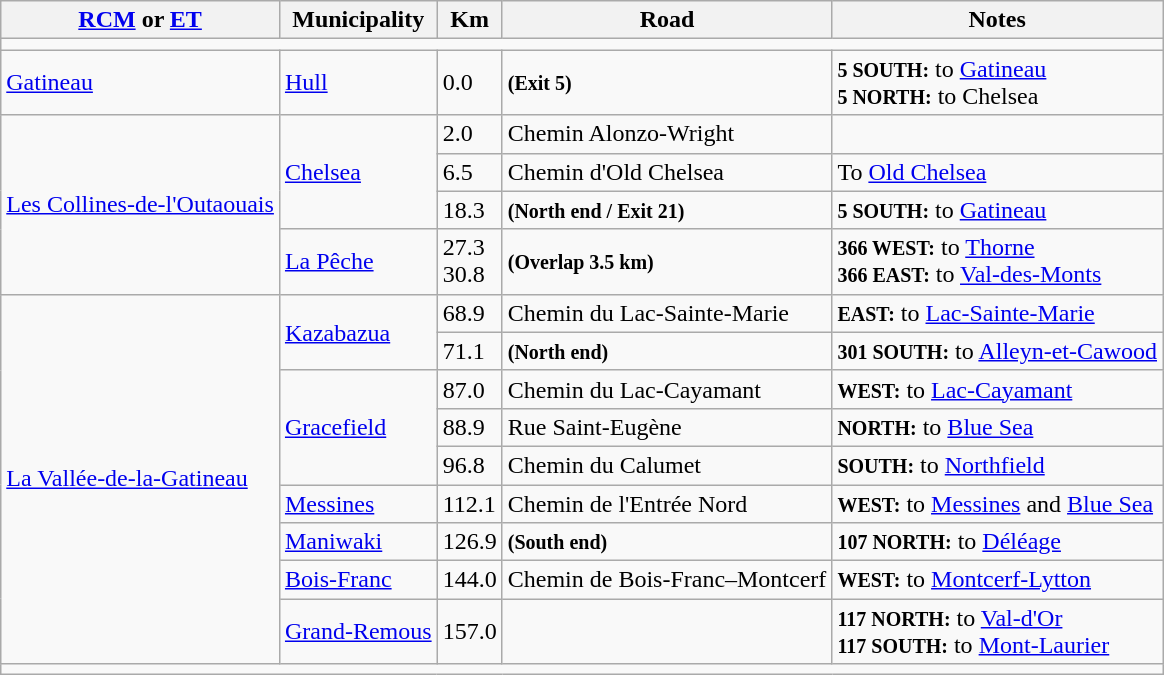<table class=wikitable>
<tr>
<th><a href='#'>RCM</a> or <a href='#'>ET</a></th>
<th>Municipality</th>
<th>Km</th>
<th>Road</th>
<th>Notes</th>
</tr>
<tr>
<td colspan="5"></td>
</tr>
<tr>
<td><a href='#'>Gatineau</a></td>
<td><a href='#'>Hull</a></td>
<td>0.0</td>
<td> <small><strong>(Exit 5)</strong></small></td>
<td><small><strong>5 SOUTH:</strong></small> to <a href='#'>Gatineau</a> <br> <small><strong>5 NORTH:</strong></small> to Chelsea</td>
</tr>
<tr>
<td rowspan="4"><a href='#'>Les Collines-de-l'Outaouais</a></td>
<td rowspan="3"><a href='#'>Chelsea</a></td>
<td>2.0</td>
<td>Chemin Alonzo-Wright</td>
<td></td>
</tr>
<tr>
<td>6.5</td>
<td>Chemin d'Old Chelsea</td>
<td>To <a href='#'>Old Chelsea</a></td>
</tr>
<tr>
<td>18.3</td>
<td> <small><strong>(North end / Exit 21)</strong></small></td>
<td><small><strong>5 SOUTH:</strong></small> to <a href='#'>Gatineau</a></td>
</tr>
<tr>
<td><a href='#'>La Pêche</a></td>
<td>27.3 <br> 30.8</td>
<td> <small><strong>(Overlap 3.5 km)</strong></small></td>
<td><small><strong>366 WEST:</strong></small> to <a href='#'>Thorne</a> <br><small><strong>366 EAST:</strong></small> to <a href='#'>Val-des-Monts</a></td>
</tr>
<tr>
<td rowspan="9"><a href='#'>La Vallée-de-la-Gatineau</a></td>
<td rowspan="2"><a href='#'>Kazabazua</a></td>
<td>68.9</td>
<td>Chemin du Lac-Sainte-Marie</td>
<td><small><strong>EAST:</strong></small> to <a href='#'>Lac-Sainte-Marie</a></td>
</tr>
<tr>
<td>71.1</td>
<td> <small><strong>(North end)</strong></small></td>
<td><small><strong>301 SOUTH:</strong></small> to <a href='#'>Alleyn-et-Cawood</a></td>
</tr>
<tr>
<td rowspan="3"><a href='#'>Gracefield</a></td>
<td>87.0</td>
<td>Chemin du Lac-Cayamant</td>
<td><small><strong>WEST:</strong></small> to <a href='#'>Lac-Cayamant</a></td>
</tr>
<tr>
<td>88.9</td>
<td>Rue Saint-Eugène</td>
<td><small><strong>NORTH:</strong></small> to <a href='#'>Blue Sea</a></td>
</tr>
<tr>
<td>96.8</td>
<td>Chemin du Calumet</td>
<td><small><strong>SOUTH:</strong></small> to <a href='#'>Northfield</a></td>
</tr>
<tr>
<td><a href='#'>Messines</a></td>
<td>112.1</td>
<td>Chemin de l'Entrée Nord</td>
<td><small><strong>WEST:</strong></small> to <a href='#'>Messines</a> and <a href='#'>Blue Sea</a></td>
</tr>
<tr>
<td><a href='#'>Maniwaki</a></td>
<td>126.9</td>
<td> <small><strong>(South end)</strong></small></td>
<td><small><strong>107 NORTH:</strong></small> to <a href='#'>Déléage</a></td>
</tr>
<tr>
<td><a href='#'>Bois-Franc</a></td>
<td>144.0</td>
<td>Chemin de Bois-Franc–Montcerf</td>
<td><small><strong>WEST:</strong></small> to <a href='#'>Montcerf-Lytton</a></td>
</tr>
<tr>
<td><a href='#'>Grand-Remous</a></td>
<td>157.0</td>
<td></td>
<td><small><strong>117 NORTH:</strong></small> to <a href='#'>Val-d'Or</a> <br> <small><strong>117 SOUTH:</strong></small> to <a href='#'>Mont-Laurier</a></td>
</tr>
<tr>
<td colspan="5"></td>
</tr>
</table>
